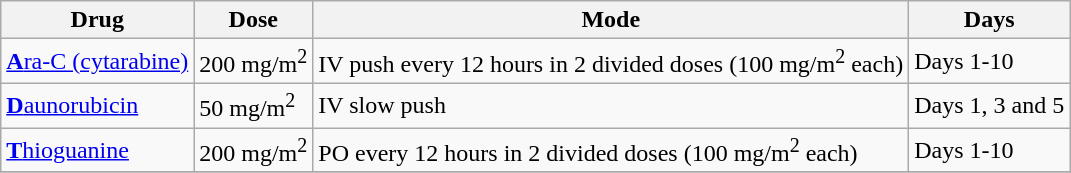<table class="wikitable">
<tr>
<th>Drug</th>
<th>Dose</th>
<th>Mode</th>
<th>Days</th>
</tr>
<tr>
<td><a href='#'><strong>A</strong>ra-C (cytarabine)</a></td>
<td>200 mg/m<sup>2</sup></td>
<td>IV push every 12 hours in 2 divided doses (100 mg/m<sup>2</sup> each)</td>
<td>Days 1-10</td>
</tr>
<tr>
<td><a href='#'><strong>D</strong>aunorubicin</a></td>
<td>50 mg/m<sup>2</sup></td>
<td>IV slow push</td>
<td>Days 1, 3 and 5</td>
</tr>
<tr>
<td><a href='#'><strong>T</strong>hioguanine</a></td>
<td>200 mg/m<sup>2</sup></td>
<td>PO every 12 hours in 2 divided doses (100 mg/m<sup>2</sup> each)</td>
<td>Days 1-10</td>
</tr>
<tr>
</tr>
</table>
